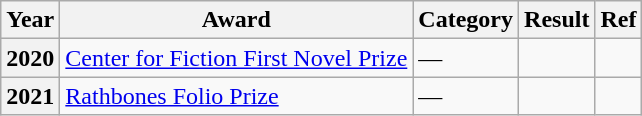<table class="wikitable">
<tr>
<th>Year</th>
<th>Award</th>
<th>Category</th>
<th>Result</th>
<th>Ref</th>
</tr>
<tr>
<th>2020</th>
<td><a href='#'>Center for Fiction First Novel Prize</a></td>
<td>—</td>
<td></td>
<td></td>
</tr>
<tr>
<th>2021</th>
<td><a href='#'>Rathbones Folio Prize</a></td>
<td>—</td>
<td></td>
<td></td>
</tr>
</table>
